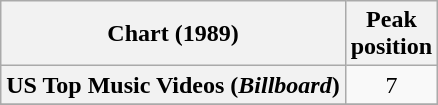<table class="wikitable sortable plainrowheaders" style="text-align:center">
<tr>
<th scope="col">Chart (1989)</th>
<th scope="col">Peak<br>position</th>
</tr>
<tr>
<th scope="row">US Top Music Videos (<em>Billboard</em>)</th>
<td style="text-align:center;">7</td>
</tr>
<tr>
</tr>
</table>
